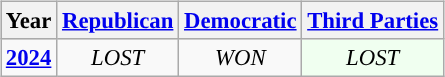<table class="wikitable" style="float:right; font-size:95%;">
<tr bgcolor=lightgrey>
<th>Year</th>
<th><a href='#'>Republican</a></th>
<th><a href='#'>Democratic</a></th>
<th><a href='#'>Third Parties</a></th>
</tr>
<tr>
<td style="text-align:center; "><strong><a href='#'>2024</a></strong></td>
<td style="text-align:center; "><em>LOST</em></td>
<td style="text-align:center; "><em>WON</em></td>
<td style="text-align:center; background:honeyDew;"><em>LOST</em></td>
</tr>
</table>
